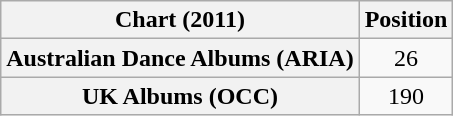<table class="wikitable plainrowheaders">
<tr>
<th scope="col">Chart (2011)</th>
<th scope="col">Position</th>
</tr>
<tr>
<th scope="row">Australian Dance Albums (ARIA)</th>
<td align=center>26</td>
</tr>
<tr>
<th scope="row">UK Albums (OCC)</th>
<td align=center>190</td>
</tr>
</table>
